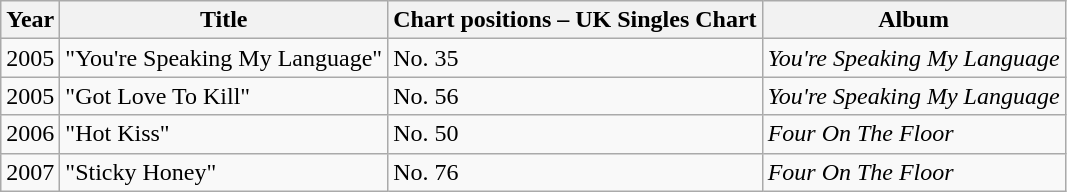<table class="wikitable">
<tr>
<th>Year</th>
<th>Title</th>
<th>Chart positions – UK Singles Chart</th>
<th>Album</th>
</tr>
<tr>
<td>2005</td>
<td>"You're Speaking My Language"</td>
<td>No. 35</td>
<td><em>You're Speaking My Language</em></td>
</tr>
<tr>
<td>2005</td>
<td>"Got Love To Kill"</td>
<td>No. 56</td>
<td><em>You're Speaking My Language</em></td>
</tr>
<tr>
<td>2006</td>
<td>"Hot Kiss"</td>
<td>No. 50</td>
<td><em>Four On The Floor</em></td>
</tr>
<tr>
<td>2007</td>
<td>"Sticky Honey"</td>
<td>No. 76</td>
<td><em>Four On The Floor</em></td>
</tr>
</table>
